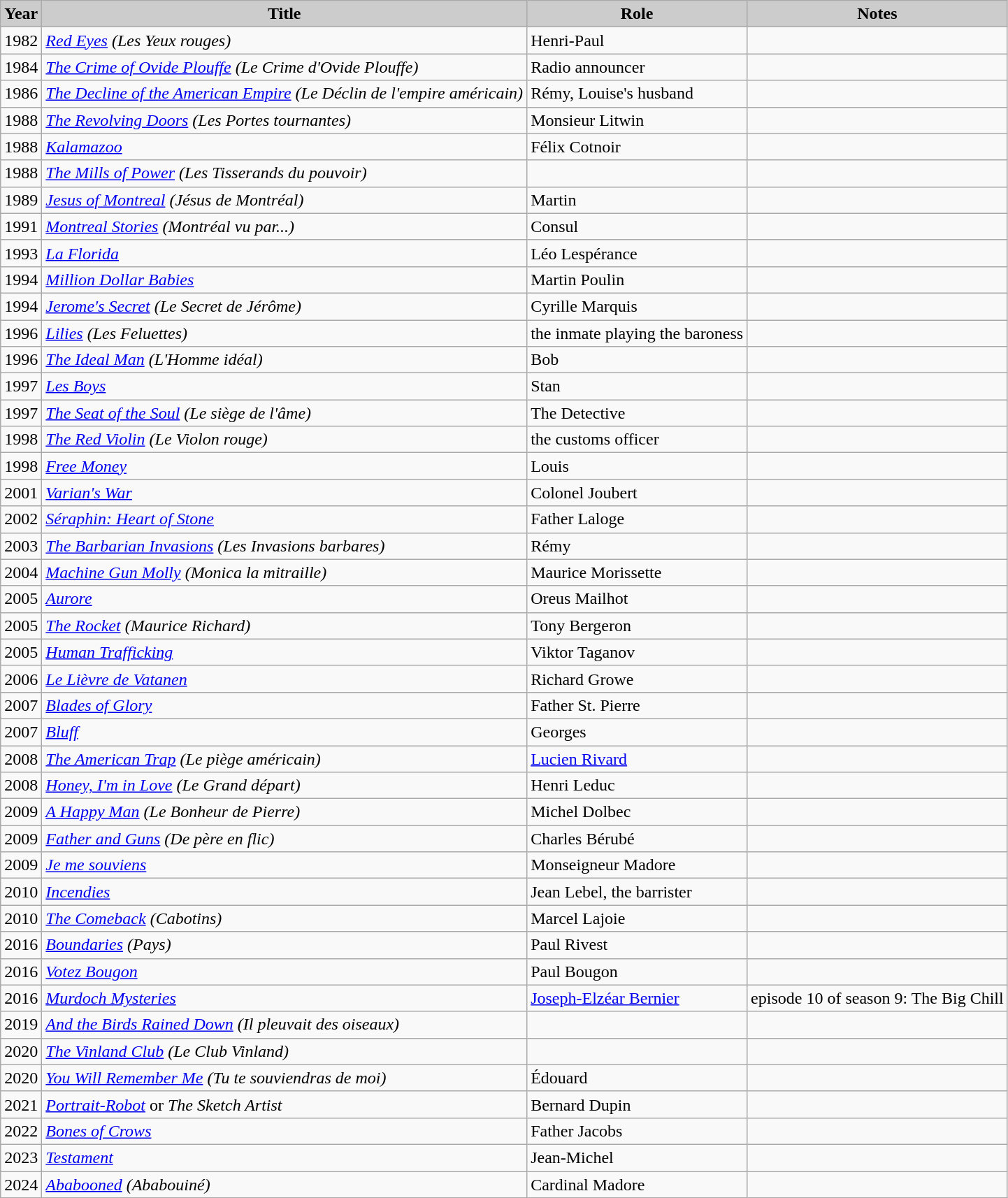<table class="wikitable">
<tr>
<th style="background: #CCCCCC;">Year</th>
<th style="background: #CCCCCC;">Title</th>
<th style="background: #CCCCCC;">Role</th>
<th style="background: #CCCCCC;">Notes</th>
</tr>
<tr>
<td>1982</td>
<td><em><a href='#'>Red Eyes</a> (Les Yeux rouges)</em></td>
<td>Henri-Paul</td>
<td></td>
</tr>
<tr>
<td>1984</td>
<td><em><a href='#'>The Crime of Ovide Plouffe</a> (Le Crime d'Ovide Plouffe)</em></td>
<td>Radio announcer</td>
<td></td>
</tr>
<tr>
<td>1986</td>
<td><em><a href='#'>The Decline of the American Empire</a> (Le Déclin de l'empire américain)</em></td>
<td>Rémy, Louise's husband</td>
<td></td>
</tr>
<tr>
<td>1988</td>
<td><em><a href='#'>The Revolving Doors</a> (Les Portes tournantes)</em></td>
<td>Monsieur Litwin</td>
<td></td>
</tr>
<tr>
<td>1988</td>
<td><em><a href='#'>Kalamazoo</a></em></td>
<td>Félix Cotnoir</td>
<td></td>
</tr>
<tr>
<td>1988</td>
<td><em><a href='#'>The Mills of Power</a> (Les Tisserands du pouvoir)</em></td>
<td></td>
</tr>
<tr>
<td>1989</td>
<td><em><a href='#'>Jesus of Montreal</a> (Jésus de Montréal)</em></td>
<td>Martin</td>
<td></td>
</tr>
<tr>
<td>1991</td>
<td><em><a href='#'>Montreal Stories</a> (Montréal vu par...)</em></td>
<td>Consul</td>
<td></td>
</tr>
<tr>
<td>1993</td>
<td><em><a href='#'>La Florida</a></em></td>
<td>Léo Lespérance</td>
<td></td>
</tr>
<tr>
<td>1994</td>
<td><em><a href='#'>Million Dollar Babies</a></em></td>
<td>Martin Poulin</td>
<td></td>
</tr>
<tr>
<td>1994</td>
<td><em><a href='#'>Jerome's Secret</a> (Le Secret de Jérôme)</em></td>
<td>Cyrille Marquis</td>
<td></td>
</tr>
<tr>
<td>1996</td>
<td><em><a href='#'>Lilies</a> (Les Feluettes)</em></td>
<td>the inmate playing the baroness</td>
<td></td>
</tr>
<tr>
<td>1996</td>
<td><em><a href='#'>The Ideal Man</a> (L'Homme idéal)</em></td>
<td>Bob</td>
<td></td>
</tr>
<tr>
<td>1997</td>
<td><em><a href='#'>Les Boys</a></em></td>
<td>Stan</td>
<td></td>
</tr>
<tr>
<td>1997</td>
<td><em><a href='#'>The Seat of the Soul</a> (Le siège de l'âme)</em></td>
<td>The Detective</td>
<td></td>
</tr>
<tr>
<td>1998</td>
<td><em><a href='#'>The Red Violin</a> (Le Violon rouge)</em></td>
<td>the customs officer</td>
<td></td>
</tr>
<tr>
<td>1998</td>
<td><em><a href='#'>Free Money</a></em></td>
<td>Louis</td>
<td></td>
</tr>
<tr>
<td>2001</td>
<td><em><a href='#'>Varian's War</a></em></td>
<td>Colonel Joubert</td>
<td></td>
</tr>
<tr>
<td>2002</td>
<td><em><a href='#'>Séraphin: Heart of Stone</a></em></td>
<td>Father Laloge</td>
<td></td>
</tr>
<tr>
<td>2003</td>
<td><em><a href='#'>The Barbarian Invasions</a> (Les Invasions barbares)</em></td>
<td>Rémy</td>
<td></td>
</tr>
<tr>
<td>2004</td>
<td><em><a href='#'>Machine Gun Molly</a> (Monica la mitraille)</em></td>
<td>Maurice Morissette</td>
<td></td>
</tr>
<tr>
<td>2005</td>
<td><em><a href='#'>Aurore</a></em></td>
<td>Oreus Mailhot</td>
<td></td>
</tr>
<tr>
<td>2005</td>
<td><em><a href='#'>The Rocket</a> (Maurice Richard)</em></td>
<td>Tony Bergeron</td>
<td></td>
</tr>
<tr>
<td>2005</td>
<td><em><a href='#'>Human Trafficking</a></em></td>
<td>Viktor Taganov</td>
<td></td>
</tr>
<tr>
<td>2006</td>
<td><em><a href='#'>Le Lièvre de Vatanen</a></em></td>
<td>Richard Growe</td>
<td></td>
</tr>
<tr>
<td>2007</td>
<td><em><a href='#'>Blades of Glory</a></em></td>
<td>Father St. Pierre</td>
<td></td>
</tr>
<tr>
<td>2007</td>
<td><em><a href='#'>Bluff</a></em></td>
<td>Georges</td>
<td></td>
</tr>
<tr>
<td>2008</td>
<td><em><a href='#'>The American Trap</a> (Le piège américain)</em></td>
<td><a href='#'>Lucien Rivard</a></td>
<td></td>
</tr>
<tr>
<td>2008</td>
<td><em><a href='#'>Honey, I'm in Love</a> (Le Grand départ)</em></td>
<td>Henri Leduc</td>
<td></td>
</tr>
<tr>
<td>2009</td>
<td><em><a href='#'>A Happy Man</a> (Le Bonheur de Pierre)</em></td>
<td>Michel Dolbec</td>
<td></td>
</tr>
<tr>
<td>2009</td>
<td><em><a href='#'>Father and Guns</a> (De père en flic)</em></td>
<td>Charles Bérubé</td>
<td></td>
</tr>
<tr>
<td>2009</td>
<td><em><a href='#'>Je me souviens</a></em></td>
<td>Monseigneur Madore</td>
<td></td>
</tr>
<tr>
<td>2010</td>
<td><em><a href='#'>Incendies</a></em></td>
<td>Jean Lebel, the barrister</td>
<td></td>
</tr>
<tr>
<td>2010</td>
<td><em><a href='#'>The Comeback</a> (Cabotins)</em></td>
<td>Marcel Lajoie</td>
<td></td>
</tr>
<tr>
<td>2016</td>
<td><em><a href='#'>Boundaries</a> (Pays)</em></td>
<td>Paul Rivest</td>
<td></td>
</tr>
<tr>
<td>2016</td>
<td><em><a href='#'>Votez Bougon</a></em></td>
<td>Paul Bougon</td>
<td></td>
</tr>
<tr>
<td>2016</td>
<td><em><a href='#'>Murdoch Mysteries</a></em></td>
<td><a href='#'>Joseph-Elzéar Bernier</a></td>
<td>episode 10 of season 9: The Big Chill</td>
</tr>
<tr>
<td>2019</td>
<td><em><a href='#'>And the Birds Rained Down</a> (Il pleuvait des oiseaux)</em></td>
<td></td>
<td></td>
</tr>
<tr>
<td>2020</td>
<td><em><a href='#'>The Vinland Club</a> (Le Club Vinland)</em></td>
<td></td>
</tr>
<tr>
<td>2020</td>
<td><em><a href='#'>You Will Remember Me</a> (Tu te souviendras de moi)</em></td>
<td>Édouard</td>
<td></td>
</tr>
<tr>
<td>2021</td>
<td><em><a href='#'>Portrait-Robot</a></em> or <em>The Sketch Artist</em></td>
<td>Bernard Dupin</td>
<td></td>
</tr>
<tr>
<td>2022</td>
<td><em><a href='#'>Bones of Crows</a></em></td>
<td>Father Jacobs</td>
<td></td>
</tr>
<tr>
<td>2023</td>
<td><em><a href='#'>Testament</a></em></td>
<td>Jean-Michel</td>
<td></td>
</tr>
<tr>
<td>2024</td>
<td><em><a href='#'>Ababooned</a> (Ababouiné)</em></td>
<td>Cardinal Madore</td>
<td></td>
</tr>
</table>
